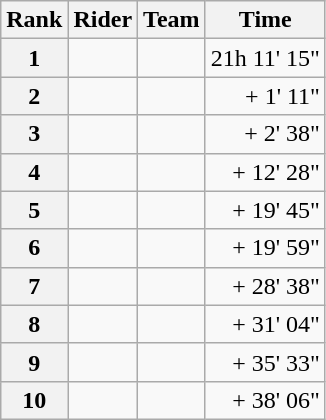<table class="wikitable">
<tr>
<th scope="col">Rank</th>
<th scope="col">Rider</th>
<th scope="col">Team</th>
<th scope="col">Time</th>
</tr>
<tr>
<th scope="row">1</th>
<td> </td>
<td></td>
<td style="text-align:right;">21h 11' 15"</td>
</tr>
<tr>
<th scope="row">2</th>
<td></td>
<td></td>
<td style="text-align:right;">+ 1' 11"</td>
</tr>
<tr>
<th scope="row">3</th>
<td></td>
<td></td>
<td style="text-align:right;">+ 2' 38"</td>
</tr>
<tr>
<th scope="row">4</th>
<td></td>
<td></td>
<td style="text-align:right;">+ 12' 28"</td>
</tr>
<tr>
<th scope="row">5</th>
<td></td>
<td></td>
<td style="text-align:right;">+ 19' 45"</td>
</tr>
<tr>
<th scope="row">6</th>
<td></td>
<td></td>
<td style="text-align:right;">+ 19' 59"</td>
</tr>
<tr>
<th scope="row">7</th>
<td></td>
<td></td>
<td style="text-align:right;">+ 28' 38"</td>
</tr>
<tr>
<th scope="row">8</th>
<td></td>
<td></td>
<td style="text-align:right;">+ 31' 04"</td>
</tr>
<tr>
<th scope="row">9</th>
<td></td>
<td></td>
<td style="text-align:right;">+ 35' 33"</td>
</tr>
<tr>
<th scope="row">10</th>
<td></td>
<td></td>
<td style="text-align:right;">+ 38' 06"</td>
</tr>
</table>
